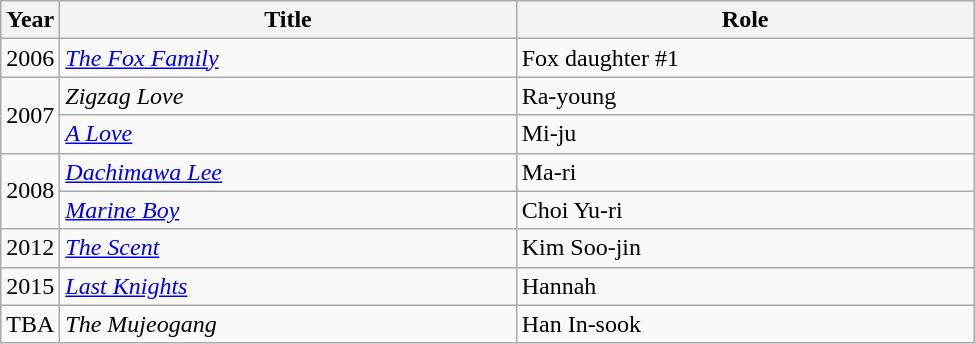<table class="wikitable" style="width:650px">
<tr>
<th width=10>Year</th>
<th>Title</th>
<th>Role</th>
</tr>
<tr>
<td>2006</td>
<td><em><a href='#'>The Fox Family</a></em></td>
<td>Fox daughter #1</td>
</tr>
<tr>
<td rowspan=2>2007</td>
<td><em>Zigzag Love</em></td>
<td>Ra-young</td>
</tr>
<tr>
<td><em><a href='#'>A Love</a></em></td>
<td>Mi-ju</td>
</tr>
<tr>
<td rowspan=2>2008</td>
<td><em><a href='#'>Dachimawa Lee</a></em></td>
<td>Ma-ri</td>
</tr>
<tr>
<td><em><a href='#'>Marine Boy</a></em></td>
<td>Choi Yu-ri</td>
</tr>
<tr>
<td>2012</td>
<td><em><a href='#'>The Scent</a></em></td>
<td>Kim Soo-jin</td>
</tr>
<tr>
<td>2015</td>
<td><em><a href='#'>Last Knights</a></em></td>
<td>Hannah</td>
</tr>
<tr>
<td>TBA</td>
<td><em>The Mujeogang</em></td>
<td>Han In-sook</td>
</tr>
</table>
